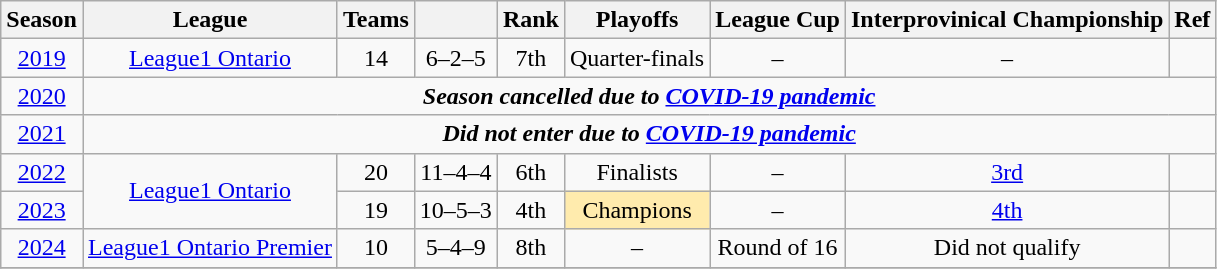<table class="wikitable" style="text-align: center;">
<tr>
<th>Season</th>
<th>League</th>
<th>Teams</th>
<th></th>
<th>Rank</th>
<th>Playoffs</th>
<th>League Cup</th>
<th>Interprovinical Championship</th>
<th>Ref</th>
</tr>
<tr>
<td><a href='#'>2019</a></td>
<td><a href='#'>League1 Ontario</a></td>
<td>14</td>
<td>6–2–5</td>
<td>7th</td>
<td>Quarter-finals</td>
<td>–</td>
<td>–</td>
<td></td>
</tr>
<tr>
<td><a href='#'>2020</a></td>
<td colspan="8"><strong><em>Season cancelled due to <a href='#'>COVID-19 pandemic</a></em></strong></td>
</tr>
<tr>
<td><a href='#'>2021</a></td>
<td colspan="8"><strong><em>Did not enter due to <a href='#'>COVID-19 pandemic</a></em></strong></td>
</tr>
<tr>
<td><a href='#'>2022</a></td>
<td rowspan=2><a href='#'>League1 Ontario</a></td>
<td>20</td>
<td>11–4–4</td>
<td>6th</td>
<td>Finalists</td>
<td>–</td>
<td><a href='#'>3rd</a></td>
<td></td>
</tr>
<tr>
<td><a href='#'>2023</a></td>
<td>19</td>
<td>10–5–3</td>
<td>4th</td>
<td bgcolor="FFEBAD">Champions</td>
<td>–</td>
<td><a href='#'>4th</a></td>
<td></td>
</tr>
<tr>
<td><a href='#'>2024</a></td>
<td><a href='#'>League1 Ontario Premier</a></td>
<td>10</td>
<td>5–4–9</td>
<td>8th</td>
<td>–</td>
<td>Round of 16</td>
<td>Did not qualify</td>
<td></td>
</tr>
<tr>
</tr>
</table>
